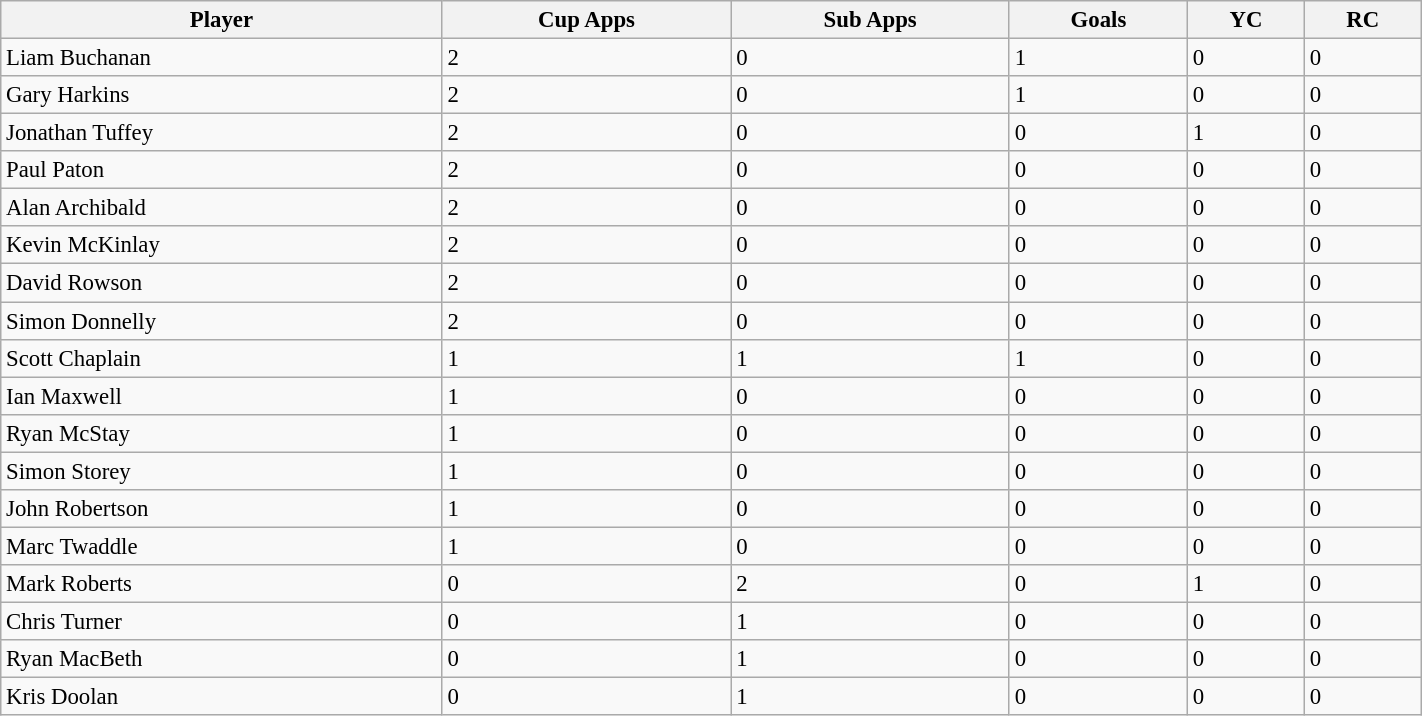<table class="wikitable sortable" sort="Apps" style="text-align:center; font-size:95%;width:75%; text-align:left">
<tr>
<th><strong>Player</strong></th>
<th><strong>Cup Apps</strong></th>
<th><strong>Sub Apps</strong></th>
<th><strong>Goals</strong></th>
<th><strong>YC</strong> </th>
<th><strong>RC</strong> </th>
</tr>
<tr>
<td>Liam Buchanan</td>
<td>2</td>
<td>0</td>
<td>1</td>
<td>0</td>
<td>0</td>
</tr>
<tr>
<td>Gary Harkins</td>
<td>2</td>
<td>0</td>
<td>1</td>
<td>0</td>
<td>0</td>
</tr>
<tr>
<td>Jonathan Tuffey</td>
<td>2</td>
<td>0</td>
<td>0</td>
<td>1</td>
<td>0</td>
</tr>
<tr>
<td>Paul Paton</td>
<td>2</td>
<td>0</td>
<td>0</td>
<td>0</td>
<td>0</td>
</tr>
<tr>
<td>Alan Archibald</td>
<td>2</td>
<td>0</td>
<td>0</td>
<td>0</td>
<td>0</td>
</tr>
<tr>
<td>Kevin McKinlay</td>
<td>2</td>
<td>0</td>
<td>0</td>
<td>0</td>
<td>0</td>
</tr>
<tr>
<td>David Rowson</td>
<td>2</td>
<td>0</td>
<td>0</td>
<td>0</td>
<td>0</td>
</tr>
<tr>
<td>Simon Donnelly</td>
<td>2</td>
<td>0</td>
<td>0</td>
<td>0</td>
<td>0</td>
</tr>
<tr>
<td>Scott Chaplain</td>
<td>1</td>
<td>1</td>
<td>1</td>
<td>0</td>
<td>0</td>
</tr>
<tr>
<td>Ian Maxwell</td>
<td>1</td>
<td>0</td>
<td>0</td>
<td>0</td>
<td>0</td>
</tr>
<tr>
<td>Ryan McStay</td>
<td>1</td>
<td>0</td>
<td>0</td>
<td>0</td>
<td>0</td>
</tr>
<tr>
<td>Simon Storey</td>
<td>1</td>
<td>0</td>
<td>0</td>
<td>0</td>
<td>0</td>
</tr>
<tr>
<td>John Robertson</td>
<td>1</td>
<td>0</td>
<td>0</td>
<td>0</td>
<td>0</td>
</tr>
<tr>
<td>Marc Twaddle</td>
<td>1</td>
<td>0</td>
<td>0</td>
<td>0</td>
<td>0</td>
</tr>
<tr>
<td>Mark Roberts</td>
<td>0</td>
<td>2</td>
<td>0</td>
<td>1</td>
<td>0</td>
</tr>
<tr>
<td>Chris Turner</td>
<td>0</td>
<td>1</td>
<td>0</td>
<td>0</td>
<td>0</td>
</tr>
<tr>
<td>Ryan MacBeth</td>
<td>0</td>
<td>1</td>
<td>0</td>
<td>0</td>
<td>0</td>
</tr>
<tr>
<td>Kris Doolan</td>
<td>0</td>
<td>1</td>
<td>0</td>
<td>0</td>
<td>0</td>
</tr>
</table>
